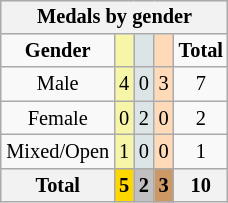<table class="wikitable" style="font-size:85%; float:right">
<tr style="background:#efefef;">
<th colspan=5>Medals by gender</th>
</tr>
<tr align=center>
<td><strong>Gender</strong></td>
<td style="background:#f7f6a8;"></td>
<td style="background:#dce5e5;"></td>
<td style="background:#ffdab9;"></td>
<td><strong>Total</strong></td>
</tr>
<tr align=center>
<td>Male</td>
<td style="background:#F7F6A8;">4</td>
<td style="background:#DCE5E5;">0</td>
<td style="background:#FFDAB9;">3</td>
<td>7</td>
</tr>
<tr align=center>
<td>Female</td>
<td style="background:#F7F6A8;">0</td>
<td style="background:#DCE5E5;">2</td>
<td style="background:#FFDAB9;">0</td>
<td>2</td>
</tr>
<tr align=center>
<td>Mixed/Open<em></em></td>
<td style="background:#F7F6A8;">1</td>
<td style="background:#DCE5E5;">0</td>
<td style="background:#FFDAB9;">0</td>
<td>1</td>
</tr>
<tr align=center>
<th>Total</th>
<th style="background:gold;">5</th>
<th style="background:silver;">2</th>
<th style="background:#c96;">3</th>
<th>10</th>
</tr>
</table>
